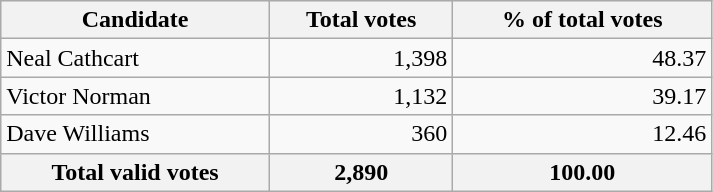<table style="width:475px;" class="wikitable">
<tr bgcolor="#EEEEEE">
<th align="left">Candidate</th>
<th align="right">Total votes</th>
<th align="right">% of total votes</th>
</tr>
<tr>
<td align="left">Neal Cathcart</td>
<td align="right">1,398</td>
<td align="right">48.37</td>
</tr>
<tr>
<td align="left">Victor Norman</td>
<td align="right">1,132</td>
<td align="right">39.17</td>
</tr>
<tr>
<td align="left">Dave Williams</td>
<td align="right">360</td>
<td align="right">12.46</td>
</tr>
<tr bgcolor="#EEEEEE">
<th align="left">Total valid votes</th>
<th align="right"><strong>2,890</strong></th>
<th align="right"><strong>100.00</strong></th>
</tr>
</table>
